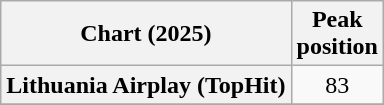<table class="wikitable plainrowheaders" style="text-align:center">
<tr>
<th scope="col">Chart (2025)</th>
<th scope="col">Peak<br>position</th>
</tr>
<tr>
<th scope="row">Lithuania Airplay (TopHit)</th>
<td>83</td>
</tr>
<tr>
</tr>
</table>
